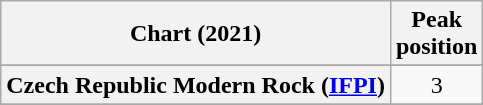<table class="wikitable sortable plainrowheaders" style="text-align:center">
<tr>
<th scope="col">Chart (2021)</th>
<th scope="col">Peak<br>position</th>
</tr>
<tr>
</tr>
<tr>
<th scope="row">Czech Republic Modern Rock (<a href='#'>IFPI</a>)</th>
<td>3</td>
</tr>
<tr>
</tr>
<tr>
</tr>
</table>
